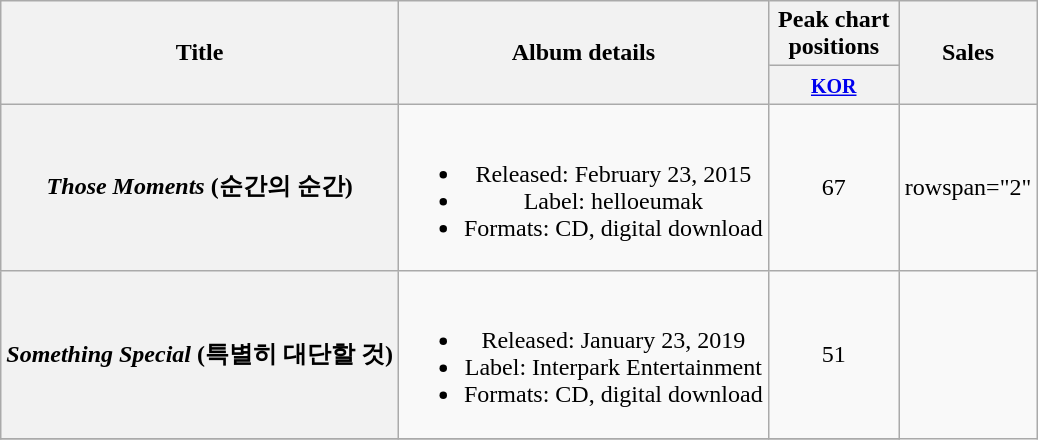<table class="wikitable plainrowheaders" style="text-align:center;">
<tr>
<th scope="col" rowspan="2">Title</th>
<th scope="col" rowspan="2">Album details</th>
<th scope="col" colspan="1" style="width:5em;">Peak chart positions</th>
<th scope="col" rowspan="2">Sales</th>
</tr>
<tr>
<th><small><a href='#'>KOR</a></small><br></th>
</tr>
<tr>
<th scope="row"><em>Those Moments</em> (순간의 순간)</th>
<td><br><ul><li>Released: February 23, 2015</li><li>Label: helloeumak</li><li>Formats: CD, digital download</li></ul></td>
<td>67</td>
<td>rowspan="2" </td>
</tr>
<tr>
<th scope="row"><em>Something Special</em> (특별히 대단할 것)</th>
<td><br><ul><li>Released: January 23, 2019</li><li>Label: Interpark Entertainment</li><li>Formats: CD, digital download</li></ul></td>
<td>51</td>
</tr>
<tr>
</tr>
</table>
